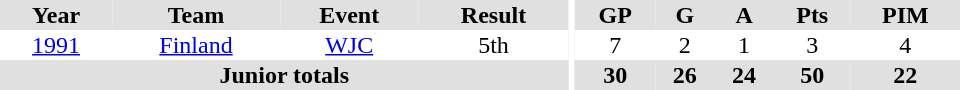<table border="0" cellpadding="1" cellspacing="0" ID="Table3" style="text-align:center; width:40em">
<tr ALIGN="center" bgcolor="#e0e0e0">
<th>Year</th>
<th>Team</th>
<th>Event</th>
<th>Result</th>
<th rowspan="99" bgcolor="#ffffff"></th>
<th>GP</th>
<th>G</th>
<th>A</th>
<th>Pts</th>
<th>PIM</th>
</tr>
<tr>
<td><a href='#'>1991</a></td>
<td><a href='#'>Finland</a></td>
<td><a href='#'>WJC</a></td>
<td>5th</td>
<td>7</td>
<td>2</td>
<td>1</td>
<td>3</td>
<td>4</td>
</tr>
<tr bgcolor="#e0e0e0">
<th colspan="4">Junior totals</th>
<th>30</th>
<th>26</th>
<th>24</th>
<th>50</th>
<th>22</th>
</tr>
</table>
